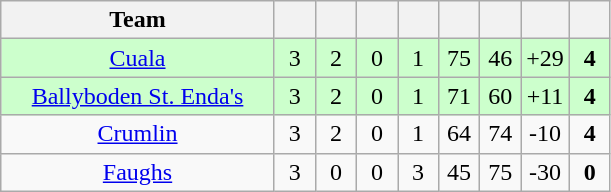<table class="wikitable" style="text-align:center">
<tr>
<th style="width:175px;">Team</th>
<th width="20"></th>
<th width="20"></th>
<th width="20"></th>
<th width="20"></th>
<th width="20"></th>
<th width="20"></th>
<th width="20"></th>
<th width="20"></th>
</tr>
<tr style="background:#cfc;">
<td><a href='#'>Cuala</a></td>
<td>3</td>
<td>2</td>
<td>0</td>
<td>1</td>
<td>75</td>
<td>46</td>
<td>+29</td>
<td><strong>4</strong></td>
</tr>
<tr style="background:#cfc;">
<td><a href='#'>Ballyboden St. Enda's</a></td>
<td>3</td>
<td>2</td>
<td>0</td>
<td>1</td>
<td>71</td>
<td>60</td>
<td>+11</td>
<td><strong>4</strong></td>
</tr>
<tr>
<td><a href='#'>Crumlin</a></td>
<td>3</td>
<td>2</td>
<td>0</td>
<td>1</td>
<td>64</td>
<td>74</td>
<td>-10</td>
<td><strong>4</strong></td>
</tr>
<tr>
<td><a href='#'>Faughs</a></td>
<td>3</td>
<td>0</td>
<td>0</td>
<td>3</td>
<td>45</td>
<td>75</td>
<td>-30</td>
<td><strong>0</strong></td>
</tr>
</table>
